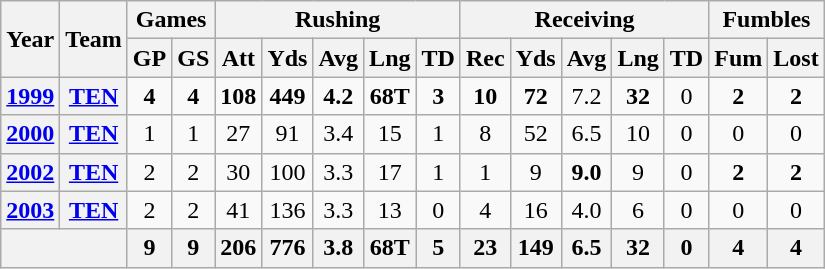<table class="wikitable" style="text-align:center">
<tr>
<th rowspan="2">Year</th>
<th rowspan="2">Team</th>
<th colspan="2">Games</th>
<th colspan="5">Rushing</th>
<th colspan="5">Receiving</th>
<th colspan="2">Fumbles</th>
</tr>
<tr>
<th>GP</th>
<th>GS</th>
<th>Att</th>
<th>Yds</th>
<th>Avg</th>
<th>Lng</th>
<th>TD</th>
<th>Rec</th>
<th>Yds</th>
<th>Avg</th>
<th>Lng</th>
<th>TD</th>
<th>Fum</th>
<th>Lost</th>
</tr>
<tr>
<th><a href='#'>1999</a></th>
<th><a href='#'>TEN</a></th>
<td><strong>4</strong></td>
<td><strong>4</strong></td>
<td><strong>108</strong></td>
<td><strong>449</strong></td>
<td><strong>4.2</strong></td>
<td><strong>68T</strong></td>
<td><strong>3</strong></td>
<td><strong>10</strong></td>
<td><strong>72</strong></td>
<td>7.2</td>
<td><strong>32</strong></td>
<td>0</td>
<td><strong>2</strong></td>
<td><strong>2</strong></td>
</tr>
<tr>
<th><a href='#'>2000</a></th>
<th><a href='#'>TEN</a></th>
<td>1</td>
<td>1</td>
<td>27</td>
<td>91</td>
<td>3.4</td>
<td>15</td>
<td>1</td>
<td>8</td>
<td>52</td>
<td>6.5</td>
<td>10</td>
<td>0</td>
<td>0</td>
<td>0</td>
</tr>
<tr>
<th><a href='#'>2002</a></th>
<th><a href='#'>TEN</a></th>
<td>2</td>
<td>2</td>
<td>30</td>
<td>100</td>
<td>3.3</td>
<td>17</td>
<td>1</td>
<td>1</td>
<td>9</td>
<td><strong>9.0</strong></td>
<td>9</td>
<td>0</td>
<td><strong>2</strong></td>
<td><strong>2</strong></td>
</tr>
<tr>
<th><a href='#'>2003</a></th>
<th><a href='#'>TEN</a></th>
<td>2</td>
<td>2</td>
<td>41</td>
<td>136</td>
<td>3.3</td>
<td>13</td>
<td>0</td>
<td>4</td>
<td>16</td>
<td>4.0</td>
<td>6</td>
<td>0</td>
<td>0</td>
<td>0</td>
</tr>
<tr>
<th colspan="2"></th>
<th>9</th>
<th>9</th>
<th>206</th>
<th>776</th>
<th>3.8</th>
<th>68T</th>
<th>5</th>
<th>23</th>
<th>149</th>
<th>6.5</th>
<th>32</th>
<th>0</th>
<th>4</th>
<th>4</th>
</tr>
</table>
